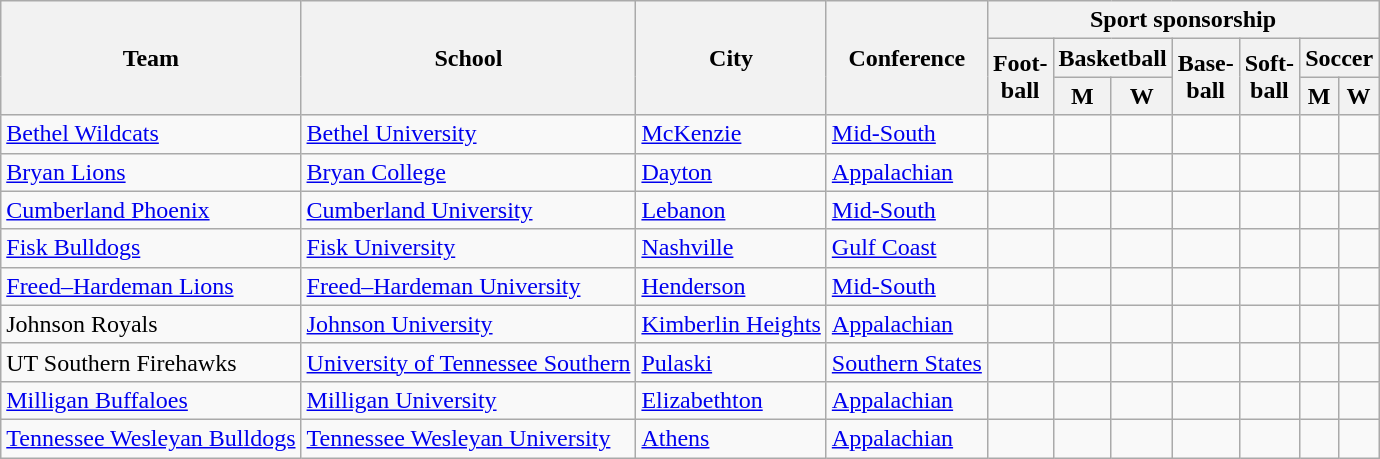<table class="sortable wikitable">
<tr>
<th rowspan=3>Team</th>
<th rowspan=3>School</th>
<th rowspan=3>City</th>
<th rowspan=3>Conference</th>
<th colspan=7>Sport sponsorship</th>
</tr>
<tr>
<th rowspan=2>Foot-<br>ball</th>
<th colspan=2>Basketball</th>
<th rowspan=2>Base-<br>ball</th>
<th rowspan=2>Soft-<br>ball</th>
<th colspan=2>Soccer</th>
</tr>
<tr>
<th>M</th>
<th>W</th>
<th>M</th>
<th>W</th>
</tr>
<tr>
<td><a href='#'>Bethel Wildcats</a></td>
<td><a href='#'>Bethel University</a></td>
<td><a href='#'>McKenzie</a></td>
<td><a href='#'>Mid-South</a></td>
<td></td>
<td></td>
<td></td>
<td></td>
<td></td>
<td></td>
<td></td>
</tr>
<tr>
<td><a href='#'>Bryan Lions</a></td>
<td><a href='#'>Bryan College</a></td>
<td><a href='#'>Dayton</a></td>
<td><a href='#'>Appalachian</a></td>
<td></td>
<td></td>
<td></td>
<td></td>
<td></td>
<td></td>
<td></td>
</tr>
<tr>
<td><a href='#'>Cumberland Phoenix</a></td>
<td><a href='#'>Cumberland University</a></td>
<td><a href='#'>Lebanon</a></td>
<td><a href='#'>Mid-South</a></td>
<td></td>
<td></td>
<td></td>
<td></td>
<td></td>
<td></td>
<td></td>
</tr>
<tr>
<td><a href='#'>Fisk Bulldogs</a></td>
<td><a href='#'>Fisk University</a></td>
<td><a href='#'>Nashville</a></td>
<td><a href='#'>Gulf Coast</a></td>
<td></td>
<td></td>
<td></td>
<td></td>
<td></td>
<td></td>
<td></td>
</tr>
<tr>
<td><a href='#'>Freed–Hardeman Lions</a></td>
<td><a href='#'>Freed–Hardeman University</a></td>
<td><a href='#'>Henderson</a></td>
<td><a href='#'>Mid-South</a></td>
<td></td>
<td></td>
<td></td>
<td></td>
<td></td>
<td></td>
<td></td>
</tr>
<tr>
<td>Johnson Royals</td>
<td><a href='#'>Johnson University</a></td>
<td><a href='#'>Kimberlin Heights</a></td>
<td><a href='#'>Appalachian</a></td>
<td></td>
<td></td>
<td></td>
<td></td>
<td></td>
<td></td>
<td></td>
</tr>
<tr>
<td>UT Southern Firehawks</td>
<td><a href='#'>University of Tennessee Southern</a></td>
<td><a href='#'>Pulaski</a></td>
<td><a href='#'>Southern States</a></td>
<td></td>
<td></td>
<td></td>
<td></td>
<td></td>
<td></td>
<td></td>
</tr>
<tr>
<td><a href='#'>Milligan Buffaloes</a></td>
<td><a href='#'>Milligan University</a></td>
<td><a href='#'>Elizabethton</a></td>
<td><a href='#'>Appalachian</a></td>
<td></td>
<td></td>
<td></td>
<td></td>
<td></td>
<td></td>
<td></td>
</tr>
<tr>
<td><a href='#'>Tennessee Wesleyan Bulldogs</a></td>
<td><a href='#'>Tennessee Wesleyan University</a></td>
<td><a href='#'>Athens</a></td>
<td><a href='#'>Appalachian</a></td>
<td></td>
<td></td>
<td></td>
<td></td>
<td></td>
<td></td>
<td></td>
</tr>
</table>
